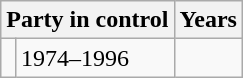<table class="wikitable">
<tr>
<th colspan="2">Party in control</th>
<th>Years</th>
</tr>
<tr>
<td></td>
<td>1974–1996</td>
</tr>
</table>
